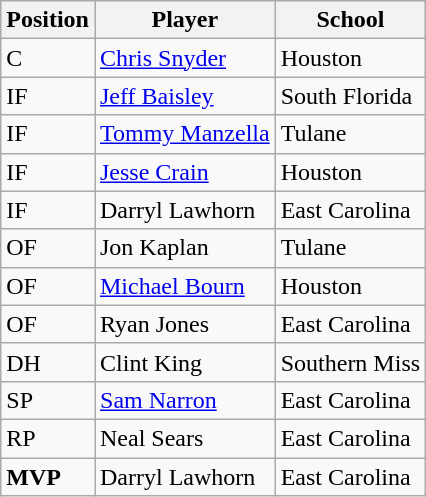<table class="wikitable">
<tr>
<th>Position</th>
<th>Player</th>
<th>School</th>
</tr>
<tr>
<td>C</td>
<td><a href='#'>Chris Snyder</a></td>
<td>Houston</td>
</tr>
<tr>
<td>IF</td>
<td><a href='#'>Jeff Baisley</a></td>
<td>South Florida</td>
</tr>
<tr>
<td>IF</td>
<td><a href='#'>Tommy Manzella</a></td>
<td>Tulane</td>
</tr>
<tr>
<td>IF</td>
<td><a href='#'>Jesse Crain</a></td>
<td>Houston</td>
</tr>
<tr>
<td>IF</td>
<td>Darryl Lawhorn</td>
<td>East Carolina</td>
</tr>
<tr>
<td>OF</td>
<td>Jon Kaplan</td>
<td>Tulane</td>
</tr>
<tr>
<td>OF</td>
<td><a href='#'>Michael Bourn</a></td>
<td>Houston</td>
</tr>
<tr>
<td>OF</td>
<td>Ryan Jones</td>
<td>East Carolina</td>
</tr>
<tr>
<td>DH</td>
<td>Clint King</td>
<td>Southern Miss</td>
</tr>
<tr>
<td>SP</td>
<td><a href='#'>Sam Narron</a></td>
<td>East Carolina</td>
</tr>
<tr>
<td>RP</td>
<td>Neal Sears</td>
<td>East Carolina</td>
</tr>
<tr>
<td><strong>MVP</strong></td>
<td>Darryl Lawhorn</td>
<td>East Carolina</td>
</tr>
</table>
